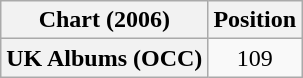<table class="wikitable plainrowheaders">
<tr>
<th scope="col">Chart (2006)</th>
<th scope="col">Position</th>
</tr>
<tr>
<th scope="row">UK Albums (OCC)</th>
<td align="center">109</td>
</tr>
</table>
